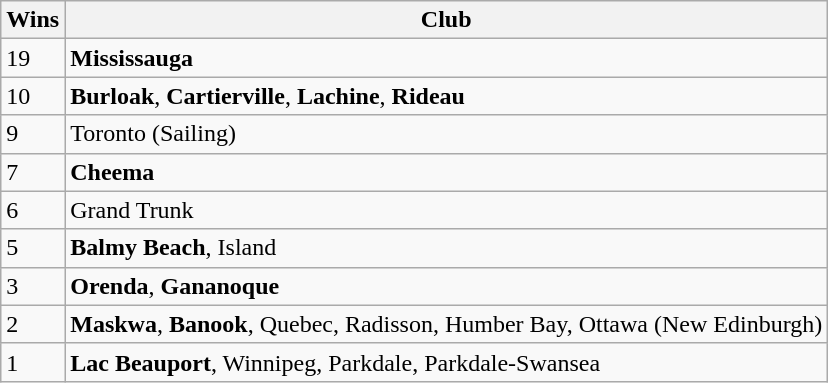<table class="wikitable">
<tr>
<th>Wins</th>
<th>Club</th>
</tr>
<tr>
<td>19</td>
<td><strong>Mississauga</strong></td>
</tr>
<tr>
<td>10</td>
<td><strong>Burloak</strong>, <strong>Cartierville</strong>, <strong>Lachine</strong>, <strong>Rideau</strong></td>
</tr>
<tr>
<td>9</td>
<td>Toronto (Sailing)</td>
</tr>
<tr>
<td>7</td>
<td><strong>Cheema</strong></td>
</tr>
<tr>
<td>6</td>
<td>Grand Trunk</td>
</tr>
<tr>
<td>5</td>
<td><strong>Balmy Beach</strong>, Island</td>
</tr>
<tr>
<td>3</td>
<td><strong>Orenda</strong>, <strong>Gananoque</strong></td>
</tr>
<tr>
<td>2</td>
<td><strong>Maskwa</strong>, <strong>Banook</strong>, Quebec, Radisson, Humber Bay, Ottawa (New Edinburgh)</td>
</tr>
<tr>
<td>1</td>
<td><strong>Lac Beauport</strong>, Winnipeg, Parkdale, Parkdale-Swansea</td>
</tr>
</table>
